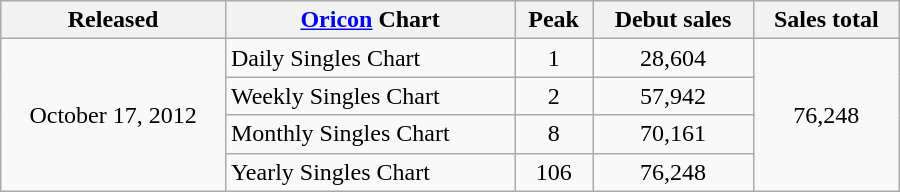<table class="wikitable" style="width:600px;">
<tr>
<th style="text-align:center;">Released</th>
<th style="text-align:center;"><a href='#'>Oricon</a> Chart</th>
<th style="text-align:center;">Peak</th>
<th style="text-align:center;">Debut sales</th>
<th style="text-align:center;">Sales total</th>
</tr>
<tr>
<td style="text-align:center;" rowspan="4">October 17, 2012</td>
<td align="left">Daily Singles Chart</td>
<td style="text-align:center;">1</td>
<td style="text-align:center;" rowspan="1">28,604</td>
<td style="text-align:center;" rowspan="4">76,248</td>
</tr>
<tr>
<td align="left">Weekly Singles Chart</td>
<td style="text-align:center;">2</td>
<td style="text-align:center;" rowspan="1">57,942</td>
</tr>
<tr>
<td align="left">Monthly Singles Chart</td>
<td style="text-align:center;">8</td>
<td style="text-align:center;" rowspan="1">70,161</td>
</tr>
<tr>
<td align="left">Yearly Singles Chart</td>
<td style="text-align:center;">106</td>
<td style="text-align:center;" rowspan="1">76,248</td>
</tr>
</table>
